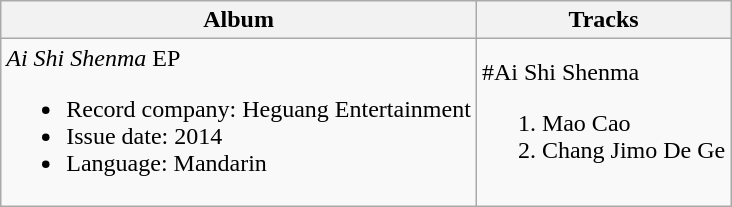<table class="wikitable">
<tr>
<th>Album</th>
<th>Tracks</th>
</tr>
<tr>
<td><em>Ai Shi Shenma</em> EP<br><ul><li>Record company: Heguang Entertainment</li><li>Issue date: 2014</li><li>Language: Mandarin</li></ul></td>
<td>#Ai Shi Shenma<br><ol><li>Mao Cao</li><li>Chang Jimo De Ge</li></ol></td>
</tr>
</table>
